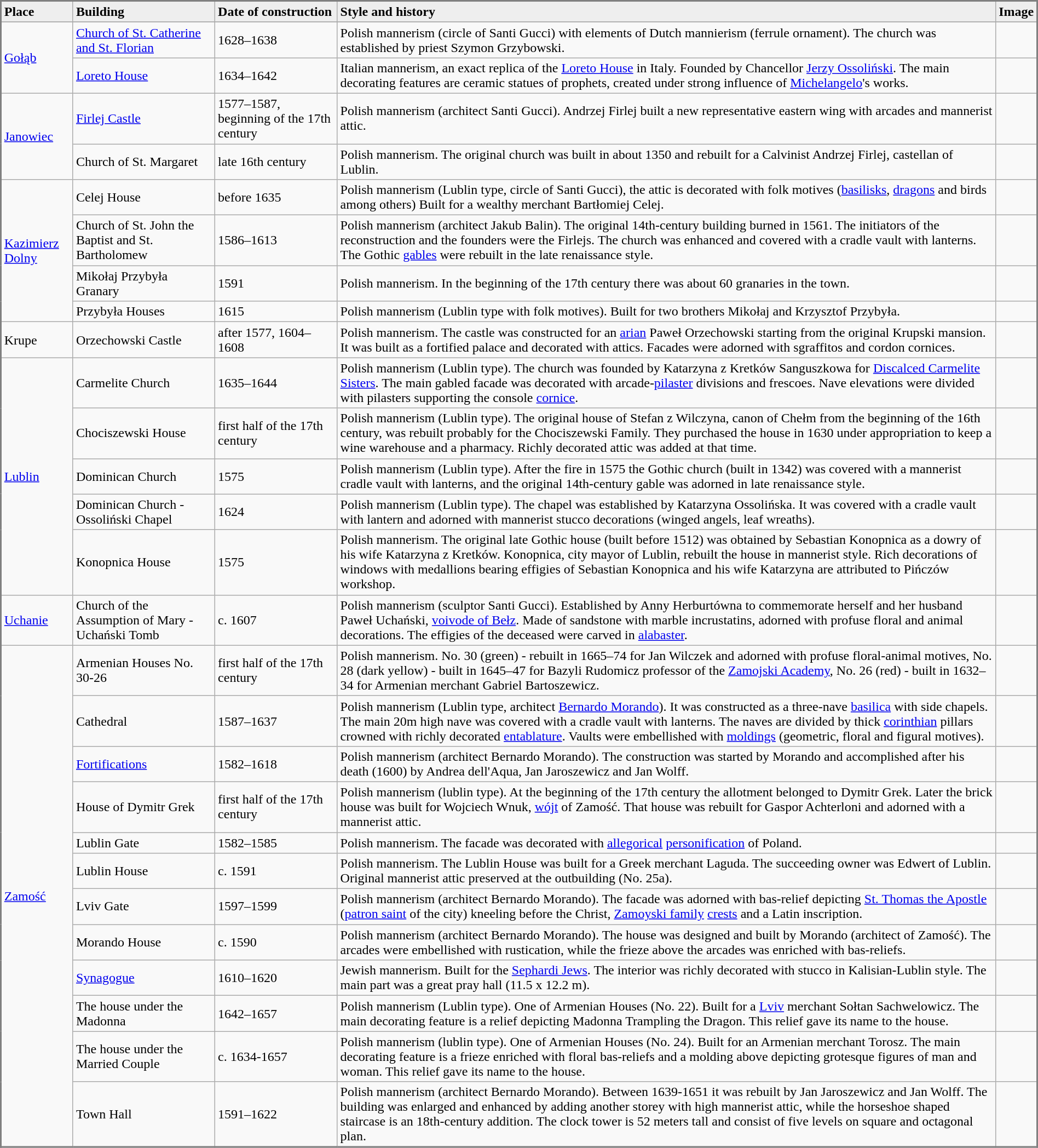<table class="wikitable" style="border: 2px solid gray; border-collapse: collapse;" width="100%">
<tr>
<td bgcolor="#EEEEEE"><strong>Place</strong></td>
<td bgcolor="#EEEEEE"><strong>Building</strong></td>
<td bgcolor="#EEEEEE"><strong>Date of construction</strong></td>
<td bgcolor="#EEEEEE"><strong>Style and history</strong></td>
<td bgcolor="#EEEEEE"><strong>Image</strong></td>
</tr>
<tr>
</tr>
<tr>
<td rowspan=2><a href='#'>Gołąb</a></td>
<td><a href='#'>Church of St. Catherine and St. Florian</a></td>
<td>1628–1638</td>
<td>Polish mannerism (circle of Santi Gucci) with elements of Dutch mannierism (ferrule ornament). The church was established by priest Szymon Grzybowski.</td>
<td></td>
</tr>
<tr>
<td><a href='#'>Loreto House</a></td>
<td>1634–1642</td>
<td>Italian mannerism, an exact replica of the <a href='#'>Loreto House</a> in Italy. Founded by Chancellor <a href='#'>Jerzy Ossoliński</a>. The main decorating features are ceramic statues of prophets, created under strong influence of <a href='#'>Michelangelo</a>'s works.</td>
<td></td>
</tr>
<tr>
<td rowspan=2><a href='#'>Janowiec</a></td>
<td><a href='#'>Firlej Castle</a></td>
<td>1577–1587, beginning of the 17th century</td>
<td>Polish mannerism (architect Santi Gucci). Andrzej Firlej built a new representative eastern wing with arcades and mannerist attic.</td>
<td></td>
</tr>
<tr>
<td>Church of St. Margaret</td>
<td>late 16th century</td>
<td>Polish mannerism. The original church was built in about 1350 and rebuilt for a Calvinist Andrzej Firlej, castellan of Lublin.</td>
<td></td>
</tr>
<tr>
<td rowspan=4><a href='#'>Kazimierz Dolny</a></td>
<td>Celej House</td>
<td>before 1635</td>
<td>Polish mannerism (Lublin type, circle of Santi Gucci), the attic is decorated with folk motives (<a href='#'>basilisks</a>, <a href='#'>dragons</a> and birds among others) Built for a wealthy merchant Bartłomiej Celej.</td>
<td></td>
</tr>
<tr>
<td>Church of St. John the Baptist and St. Bartholomew</td>
<td>1586–1613</td>
<td>Polish mannerism (architect Jakub Balin). The original 14th-century building burned in 1561. The initiators of the reconstruction and the founders were the Firlejs. The church was enhanced and covered with a cradle vault with lanterns. The Gothic <a href='#'>gables</a> were rebuilt in the late renaissance style.</td>
<td></td>
</tr>
<tr>
<td>Mikołaj Przybyła Granary</td>
<td>1591</td>
<td>Polish mannerism. In the beginning of the 17th century there was about 60 granaries in the town.</td>
<td></td>
</tr>
<tr>
<td>Przybyła Houses</td>
<td>1615</td>
<td>Polish mannerism (Lublin type with folk motives). Built for two brothers Mikołaj and Krzysztof Przybyła.</td>
<td></td>
</tr>
<tr>
<td>Krupe</td>
<td>Orzechowski Castle</td>
<td>after 1577, 1604–1608</td>
<td>Polish mannerism. The castle was constructed for an <a href='#'>arian</a> Paweł Orzechowski starting from the original Krupski mansion. It was built as a fortified palace and decorated with attics. Facades were adorned with sgraffitos and cordon cornices.</td>
<td></td>
</tr>
<tr>
<td rowspan=5><a href='#'>Lublin</a></td>
<td>Carmelite Church</td>
<td>1635–1644</td>
<td>Polish mannerism (Lublin type). The church was founded by Katarzyna z Kretków Sanguszkowa for <a href='#'>Discalced Carmelite Sisters</a>. The main gabled facade was decorated with arcade-<a href='#'>pilaster</a> divisions and frescoes. Nave elevations were divided with pilasters supporting the console <a href='#'>cornice</a>.</td>
<td></td>
</tr>
<tr>
<td>Chociszewski House</td>
<td>first half of the 17th century</td>
<td>Polish mannerism (Lublin type). The original house of Stefan z Wilczyna, canon of Chełm from the beginning of the 16th century, was rebuilt probably for the Chociszewski Family. They purchased the house in 1630 under appropriation to keep a wine warehouse and a pharmacy. Richly decorated attic was added at that time.</td>
<td></td>
</tr>
<tr>
<td>Dominican Church</td>
<td>1575</td>
<td>Polish mannerism (Lublin type). After the fire in 1575 the Gothic church (built in 1342) was covered with a mannerist cradle vault with lanterns, and the original 14th-century gable was adorned in late renaissance style.</td>
<td></td>
</tr>
<tr>
<td>Dominican Church - Ossoliński Chapel</td>
<td>1624</td>
<td>Polish mannerism (Lublin type). The chapel was established by Katarzyna Ossolińska. It was covered with a cradle vault with lantern and adorned with mannerist stucco decorations (winged angels, leaf wreaths).</td>
<td></td>
</tr>
<tr>
<td>Konopnica House</td>
<td>1575</td>
<td>Polish mannerism. The original late Gothic house (built before 1512) was obtained by Sebastian Konopnica as a dowry of his wife Katarzyna z Kretków. Konopnica, city mayor of Lublin, rebuilt the house in mannerist style. Rich decorations of windows with medallions bearing effigies of Sebastian Konopnica and his wife Katarzyna are attributed to Pińczów workshop.</td>
<td></td>
</tr>
<tr>
<td><a href='#'>Uchanie</a></td>
<td>Church of the Assumption of Mary - Uchański Tomb</td>
<td>c. 1607</td>
<td>Polish mannerism (sculptor Santi Gucci). Established by Anny Herburtówna to commemorate herself and her husband Paweł Uchański, <a href='#'>voivode of Bełz</a>. Made of sandstone with marble incrustatins, adorned with profuse floral and animal decorations. The effigies of the deceased were carved in <a href='#'>alabaster</a>.</td>
<td></td>
</tr>
<tr>
<td rowspan=12><a href='#'>Zamość</a></td>
<td>Armenian Houses No. 30-26</td>
<td>first half of the 17th century</td>
<td>Polish mannerism. No. 30 (green) - rebuilt in 1665–74 for Jan Wilczek and adorned with profuse floral-animal motives, No. 28 (dark yellow) - built in 1645–47 for Bazyli Rudomicz professor of the <a href='#'>Zamojski Academy</a>, No. 26 (red) - built in 1632–34 for Armenian merchant Gabriel Bartoszewicz.</td>
<td></td>
</tr>
<tr>
<td>Cathedral</td>
<td>1587–1637</td>
<td>Polish mannerism (Lublin type, architect <a href='#'>Bernardo Morando</a>). It was constructed as a three-nave <a href='#'>basilica</a> with side chapels. The main 20m high nave was covered with a cradle vault with lanterns. The naves are divided by thick <a href='#'>corinthian</a> pillars crowned with richly decorated <a href='#'>entablature</a>. Vaults were embellished with <a href='#'>moldings</a> (geometric, floral and figural motives).</td>
<td></td>
</tr>
<tr>
<td><a href='#'>Fortifications</a></td>
<td>1582–1618</td>
<td>Polish mannerism (architect Bernardo Morando). The construction was started by Morando and accomplished after his death (1600) by Andrea dell'Aqua, Jan Jaroszewicz and Jan Wolff.</td>
<td></td>
</tr>
<tr>
<td>House of Dymitr Grek</td>
<td>first half of the 17th century</td>
<td>Polish mannerism (lublin type). At the beginning of the 17th century the allotment belonged to Dymitr Grek. Later the brick house was built for Wojciech Wnuk, <a href='#'>wójt</a> of Zamość. That house was rebuilt for Gaspor Achterloni and adorned with a mannerist attic.</td>
<td></td>
</tr>
<tr>
<td>Lublin Gate</td>
<td>1582–1585</td>
<td>Polish mannerism. The facade was decorated with <a href='#'>allegorical</a> <a href='#'>personification</a> of Poland.</td>
<td></td>
</tr>
<tr>
<td>Lublin House</td>
<td>c. 1591</td>
<td>Polish mannerism. The Lublin House was built for a Greek merchant Laguda. The succeeding owner was Edwert of Lublin. Original mannerist attic preserved at the outbuilding (No. 25a).</td>
<td></td>
</tr>
<tr>
<td>Lviv Gate</td>
<td>1597–1599</td>
<td>Polish mannerism (architect Bernardo Morando). The facade was adorned with bas-relief depicting <a href='#'>St. Thomas the Apostle</a> (<a href='#'>patron saint</a> of the city) kneeling before the Christ, <a href='#'>Zamoyski family</a> <a href='#'>crests</a> and a Latin inscription.</td>
<td></td>
</tr>
<tr>
<td>Morando House</td>
<td>c. 1590</td>
<td>Polish mannerism (architect Bernardo Morando). The house was designed and built by Morando (architect of Zamość). The arcades were embellished with rustication, while the frieze above the arcades was enriched with bas-reliefs.</td>
<td></td>
</tr>
<tr>
<td><a href='#'>Synagogue</a></td>
<td>1610–1620</td>
<td>Jewish mannerism. Built for the <a href='#'>Sephardi Jews</a>. The interior was richly decorated with stucco in Kalisian-Lublin style. The main part was a great pray hall (11.5 x 12.2 m).</td>
<td></td>
</tr>
<tr>
<td>The house under the Madonna</td>
<td>1642–1657</td>
<td>Polish mannerism (Lublin type). One of Armenian Houses (No. 22). Built for a <a href='#'>Lviv</a> merchant Sołtan Sachwelowicz. The main decorating feature is a relief depicting Madonna Trampling the Dragon. This relief gave its name to the house.</td>
<td></td>
</tr>
<tr>
<td>The house under the Married Couple</td>
<td>c. 1634-1657</td>
<td>Polish mannerism (lublin type). One of Armenian Houses (No. 24). Built for an Armenian merchant Torosz. The main decorating feature is a frieze enriched with floral bas-reliefs and a molding above depicting grotesque figures of man and woman. This relief gave its name to the house.</td>
<td></td>
</tr>
<tr>
<td>Town Hall</td>
<td>1591–1622</td>
<td>Polish mannerism (architect Bernardo Morando). Between 1639-1651 it was rebuilt by Jan Jaroszewicz and Jan Wolff. The building was enlarged and enhanced by adding another storey with high mannerist attic, while the horseshoe shaped staircase is an 18th-century addition. The clock tower is 52 meters tall and consist of five levels on square and octagonal plan.</td>
<td></td>
</tr>
<tr>
</tr>
</table>
